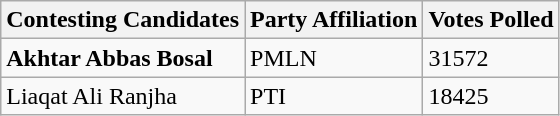<table class="wikitable sortable">
<tr>
<th>Contesting Candidates</th>
<th>Party Affiliation</th>
<th>Votes Polled</th>
</tr>
<tr>
<td><strong>Akhtar Abbas Bosal</strong></td>
<td>PMLN</td>
<td>31572</td>
</tr>
<tr>
<td>Liaqat Ali Ranjha</td>
<td>PTI</td>
<td>18425</td>
</tr>
</table>
